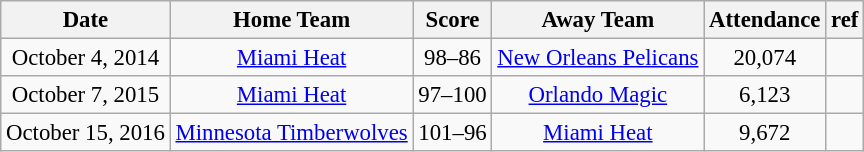<table class="wikitable" style="text-align:center; font-size:95%;">
<tr>
<th>Date</th>
<th>Home Team</th>
<th>Score</th>
<th>Away Team</th>
<th>Attendance</th>
<th>ref</th>
</tr>
<tr>
<td>October 4, 2014</td>
<td><a href='#'>Miami Heat</a></td>
<td>98–86</td>
<td><a href='#'>New Orleans Pelicans</a></td>
<td>20,074</td>
<td></td>
</tr>
<tr>
<td>October 7, 2015</td>
<td><a href='#'>Miami Heat</a></td>
<td>97–100</td>
<td><a href='#'>Orlando Magic</a></td>
<td>6,123</td>
<td></td>
</tr>
<tr>
<td>October 15, 2016</td>
<td><a href='#'>Minnesota Timberwolves</a></td>
<td>101–96</td>
<td><a href='#'>Miami Heat</a></td>
<td>9,672</td>
<td></td>
</tr>
</table>
